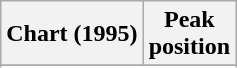<table class="wikitable sortable">
<tr>
<th align="left">Chart (1995)</th>
<th align="center">Peak<br>position</th>
</tr>
<tr>
</tr>
<tr>
</tr>
</table>
